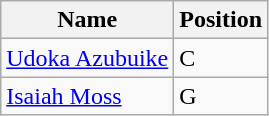<table class="wikitable">
<tr>
<th>Name</th>
<th>Position</th>
</tr>
<tr>
<td><a href='#'>Udoka Azubuike</a></td>
<td>C</td>
</tr>
<tr>
<td><a href='#'>Isaiah Moss</a></td>
<td>G</td>
</tr>
</table>
